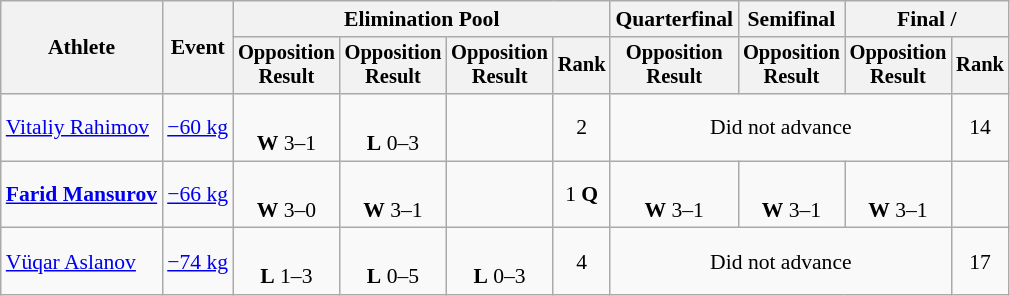<table class="wikitable" style="font-size:90%">
<tr>
<th rowspan="2">Athlete</th>
<th rowspan="2">Event</th>
<th colspan=4>Elimination Pool</th>
<th>Quarterfinal</th>
<th>Semifinal</th>
<th colspan=2>Final / </th>
</tr>
<tr style="font-size: 95%">
<th>Opposition<br>Result</th>
<th>Opposition<br>Result</th>
<th>Opposition<br>Result</th>
<th>Rank</th>
<th>Opposition<br>Result</th>
<th>Opposition<br>Result</th>
<th>Opposition<br>Result</th>
<th>Rank</th>
</tr>
<tr align=center>
<td align=left><a href='#'>Vitaliy Rahimov</a></td>
<td align=left><a href='#'>−60 kg</a></td>
<td><br><strong>W</strong> 3–1 <sup></sup></td>
<td><br><strong>L</strong> 0–3 <sup></sup></td>
<td></td>
<td>2</td>
<td colspan=3>Did not advance</td>
<td>14</td>
</tr>
<tr align=center>
<td align=left><strong><a href='#'>Farid Mansurov</a></strong></td>
<td align=left><a href='#'>−66 kg</a></td>
<td><br><strong>W</strong> 3–0 <sup></sup></td>
<td><br><strong>W</strong> 3–1 <sup></sup></td>
<td></td>
<td>1 <strong>Q</strong></td>
<td><br><strong>W</strong> 3–1 <sup></sup></td>
<td><br><strong>W</strong> 3–1 <sup></sup></td>
<td><br><strong>W</strong> 3–1 <sup></sup></td>
<td></td>
</tr>
<tr align=center>
<td align=left><a href='#'>Vüqar Aslanov</a></td>
<td align=left><a href='#'>−74 kg</a></td>
<td><br><strong>L</strong> 1–3 <sup></sup></td>
<td><br><strong>L</strong> 0–5 <sup></sup></td>
<td><br><strong>L</strong> 0–3 <sup></sup></td>
<td>4</td>
<td colspan=3>Did not advance</td>
<td>17</td>
</tr>
</table>
